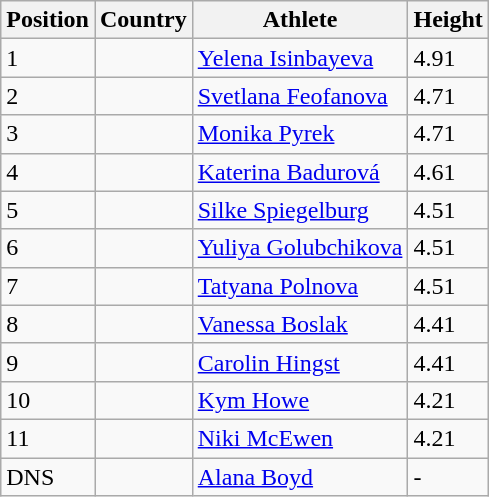<table class="wikitable">
<tr>
<th>Position</th>
<th>Country</th>
<th>Athlete</th>
<th>Height</th>
</tr>
<tr>
<td>1</td>
<td></td>
<td><a href='#'>Yelena Isinbayeva</a></td>
<td>4.91</td>
</tr>
<tr>
<td>2</td>
<td></td>
<td><a href='#'>Svetlana Feofanova</a></td>
<td>4.71</td>
</tr>
<tr>
<td>3</td>
<td></td>
<td><a href='#'>Monika Pyrek</a></td>
<td>4.71</td>
</tr>
<tr>
<td>4</td>
<td></td>
<td><a href='#'>Katerina Badurová</a></td>
<td>4.61</td>
</tr>
<tr>
<td>5</td>
<td></td>
<td><a href='#'>Silke Spiegelburg</a></td>
<td>4.51</td>
</tr>
<tr>
<td>6</td>
<td></td>
<td><a href='#'>Yuliya Golubchikova</a></td>
<td>4.51</td>
</tr>
<tr>
<td>7</td>
<td></td>
<td><a href='#'>Tatyana Polnova</a></td>
<td>4.51</td>
</tr>
<tr>
<td>8</td>
<td></td>
<td><a href='#'>Vanessa Boslak</a></td>
<td>4.41</td>
</tr>
<tr>
<td>9</td>
<td></td>
<td><a href='#'>Carolin Hingst</a></td>
<td>4.41</td>
</tr>
<tr>
<td>10</td>
<td></td>
<td><a href='#'>Kym Howe</a></td>
<td>4.21</td>
</tr>
<tr>
<td>11</td>
<td></td>
<td><a href='#'>Niki McEwen</a></td>
<td>4.21</td>
</tr>
<tr>
<td>DNS</td>
<td></td>
<td><a href='#'>Alana Boyd</a></td>
<td>-</td>
</tr>
</table>
